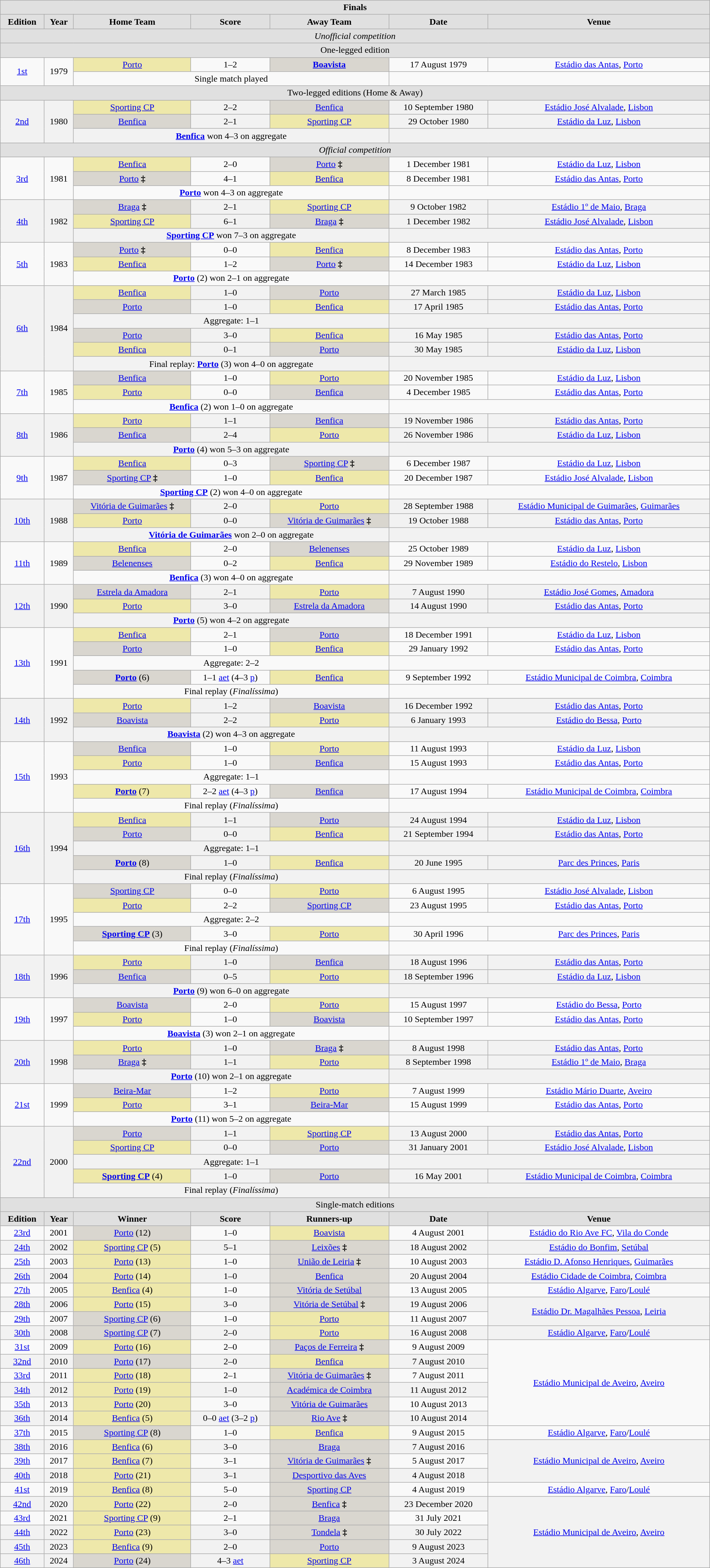<table class="wikitable" width=100% style="text-align: center">
<tr bgcolor=#e0e0e0>
<td colspan=7><strong>Finals</strong></td>
</tr>
<tr bgcolor="#e0e0e0">
<td><strong>Edition</strong></td>
<td><strong>Year</strong></td>
<td><strong>Home Team</strong></td>
<td><strong>Score</strong></td>
<td><strong>Away Team</strong></td>
<td><strong>Date</strong></td>
<td><strong>Venue</strong></td>
</tr>
<tr bgcolor=#e0e0e0>
<td colspan=7><em>Unofficial competition</em></td>
</tr>
<tr bgcolor=#e0e0e0>
<td colspan=7>One-legged edition</td>
</tr>
<tr>
<td rowspan=2><a href='#'>1st</a></td>
<td rowspan=2>1979</td>
<td bgcolor="#EEE8AA"><a href='#'>Porto</a></td>
<td>1–2</td>
<td bgcolor="#D9D6CF"><strong><a href='#'>Boavista</a></strong></td>
<td align=center>17 August 1979</td>
<td><a href='#'>Estádio das Antas</a>, <a href='#'>Porto</a></td>
</tr>
<tr>
<td colspan=3>Single match played</td>
<td colspan=2></td>
</tr>
<tr bgcolor=#e0e0e0>
<td colspan=7>Two-legged editions (Home & Away)</td>
</tr>
<tr bgcolor=#f2f2f2>
<td rowspan=3><a href='#'>2nd</a></td>
<td rowspan=3>1980</td>
<td bgcolor="#EEE8AA"><a href='#'>Sporting CP</a></td>
<td>2–2</td>
<td bgcolor="#D9D6CF"><a href='#'>Benfica</a></td>
<td align=center>10 September 1980</td>
<td><a href='#'>Estádio José Alvalade</a>, <a href='#'>Lisbon</a></td>
</tr>
<tr bgcolor=#f2f2f2>
<td bgcolor="#D9D6CF"><a href='#'>Benfica</a></td>
<td>2–1</td>
<td bgcolor="#EEE8AA"><a href='#'>Sporting CP</a></td>
<td align=center>29 October 1980</td>
<td><a href='#'>Estádio da Luz</a>, <a href='#'>Lisbon</a></td>
</tr>
<tr bgcolor=#f2f2f2>
<td colspan=3><strong><a href='#'>Benfica</a></strong> won 4–3 on aggregate</td>
<td colspan=2></td>
</tr>
<tr bgcolor=#e0e0e0>
<td colspan=7><em>Official competition</em></td>
</tr>
<tr>
<td rowspan=3><a href='#'>3rd</a></td>
<td rowspan=3>1981</td>
<td bgcolor="#EEE8AA"><a href='#'>Benfica</a></td>
<td>2–0</td>
<td bgcolor="#D9D6CF"><a href='#'>Porto</a> <strong>‡</strong></td>
<td align=center>1 December 1981</td>
<td><a href='#'>Estádio da Luz</a>, <a href='#'>Lisbon</a></td>
</tr>
<tr>
<td bgcolor="#D9D6CF"><a href='#'>Porto</a> <strong>‡</strong></td>
<td>4–1</td>
<td bgcolor="#EEE8AA"><a href='#'>Benfica</a></td>
<td align=center>8 December 1981</td>
<td><a href='#'>Estádio das Antas</a>, <a href='#'>Porto</a></td>
</tr>
<tr>
<td colspan=3><strong><a href='#'>Porto</a></strong> won 4–3 on aggregate</td>
<td colspan=2></td>
</tr>
<tr bgcolor=#f2f2f2>
<td rowspan=3><a href='#'>4th</a></td>
<td rowspan=3>1982</td>
<td bgcolor="#D9D6CF"><a href='#'>Braga</a> <strong>‡</strong></td>
<td>2–1</td>
<td bgcolor="#EEE8AA"><a href='#'>Sporting CP</a></td>
<td align=center>9 October 1982</td>
<td><a href='#'>Estádio 1º de Maio</a>, <a href='#'>Braga</a></td>
</tr>
<tr bgcolor=#f2f2f2>
<td bgcolor="#EEE8AA"><a href='#'>Sporting CP</a></td>
<td>6–1</td>
<td bgcolor="#D9D6CF"><a href='#'>Braga</a> <strong>‡</strong></td>
<td align=center>1 December 1982</td>
<td><a href='#'>Estádio José Alvalade</a>, <a href='#'>Lisbon</a></td>
</tr>
<tr bgcolor=#f2f2f2>
<td colspan=3><strong><a href='#'>Sporting CP</a></strong> won 7–3 on aggregate</td>
<td colspan=2></td>
</tr>
<tr>
<td rowspan=3><a href='#'>5th</a></td>
<td rowspan=3>1983</td>
<td bgcolor="#D9D6CF"><a href='#'>Porto</a> <strong>‡</strong></td>
<td>0–0</td>
<td bgcolor="#EEE8AA"><a href='#'>Benfica</a></td>
<td align=center>8 December 1983</td>
<td><a href='#'>Estádio das Antas</a>, <a href='#'>Porto</a></td>
</tr>
<tr>
<td bgcolor="#EEE8AA"><a href='#'>Benfica</a></td>
<td>1–2</td>
<td bgcolor="#D9D6CF"><a href='#'>Porto</a> <strong>‡</strong></td>
<td align=center>14 December 1983</td>
<td><a href='#'>Estádio da Luz</a>, <a href='#'>Lisbon</a></td>
</tr>
<tr>
<td colspan=3><strong><a href='#'>Porto</a></strong> (2) won 2–1 on aggregate</td>
<td colspan=2></td>
</tr>
<tr bgcolor=#f2f2f2>
<td rowspan=6><a href='#'>6th</a></td>
<td rowspan=6>1984</td>
<td bgcolor="#EEE8AA"><a href='#'>Benfica</a></td>
<td>1–0</td>
<td bgcolor="#D9D6CF"><a href='#'>Porto</a></td>
<td align=center>27 March 1985</td>
<td><a href='#'>Estádio da Luz</a>, <a href='#'>Lisbon</a></td>
</tr>
<tr bgcolor=#f2f2f2>
<td bgcolor="#D9D6CF"><a href='#'>Porto</a></td>
<td>1–0</td>
<td bgcolor="#EEE8AA"><a href='#'>Benfica</a></td>
<td align=center>17 April 1985</td>
<td><a href='#'>Estádio das Antas</a>, <a href='#'>Porto</a></td>
</tr>
<tr bgcolor=#f2f2f2>
<td colspan=3>Aggregate: 1–1</td>
<td colspan=2></td>
</tr>
<tr bgcolor=#f2f2f2>
<td bgcolor="#D9D6CF"><a href='#'>Porto</a></td>
<td>3–0</td>
<td bgcolor="#EEE8AA"><a href='#'>Benfica</a></td>
<td align=center>16 May 1985</td>
<td><a href='#'>Estádio das Antas</a>, <a href='#'>Porto</a></td>
</tr>
<tr bgcolor=#f2f2f2>
<td bgcolor="#EEE8AA"><a href='#'>Benfica</a></td>
<td>0–1</td>
<td bgcolor="#D9D6CF"><a href='#'>Porto</a></td>
<td align=center>30 May 1985</td>
<td><a href='#'>Estádio da Luz</a>, <a href='#'>Lisbon</a></td>
</tr>
<tr bgcolor=#f2f2f2>
<td colspan=3>Final replay: <strong><a href='#'>Porto</a></strong> (3) won 4–0 on aggregate</td>
<td colspan=2></td>
</tr>
<tr>
<td rowspan=3><a href='#'>7th</a></td>
<td rowspan=3>1985</td>
<td bgcolor="#D9D6CF"><a href='#'>Benfica</a></td>
<td>1–0</td>
<td bgcolor="#EEE8AA"><a href='#'>Porto</a></td>
<td align=center>20 November 1985</td>
<td><a href='#'>Estádio da Luz</a>, <a href='#'>Lisbon</a></td>
</tr>
<tr>
<td bgcolor="#EEE8AA"><a href='#'>Porto</a></td>
<td>0–0</td>
<td bgcolor="#D9D6CF"><a href='#'>Benfica</a></td>
<td align=center>4 December 1985</td>
<td><a href='#'>Estádio das Antas</a>, <a href='#'>Porto</a></td>
</tr>
<tr>
<td colspan=3><strong><a href='#'>Benfica</a></strong> (2) won 1–0 on aggregate</td>
<td colspan=2></td>
</tr>
<tr bgcolor=#f2f2f2>
<td rowspan=3><a href='#'>8th</a></td>
<td rowspan=3>1986</td>
<td bgcolor="#EEE8AA"><a href='#'>Porto</a></td>
<td>1–1</td>
<td bgcolor="#D9D6CF"><a href='#'>Benfica</a></td>
<td align=center>19 November 1986</td>
<td><a href='#'>Estádio das Antas</a>, <a href='#'>Porto</a></td>
</tr>
<tr bgcolor=#f2f2f2>
<td bgcolor="#D9D6CF"><a href='#'>Benfica</a></td>
<td>2–4</td>
<td bgcolor="#EEE8AA"><a href='#'>Porto</a></td>
<td align=center>26 November 1986</td>
<td><a href='#'>Estádio da Luz</a>, <a href='#'>Lisbon</a></td>
</tr>
<tr bgcolor=#f2f2f2>
<td colspan=3><strong><a href='#'>Porto</a></strong> (4) won 5–3 on aggregate</td>
<td colspan=2></td>
</tr>
<tr>
<td rowspan=3><a href='#'>9th</a></td>
<td rowspan=3>1987</td>
<td bgcolor="#EEE8AA"><a href='#'>Benfica</a></td>
<td>0–3</td>
<td bgcolor="#D9D6CF"><a href='#'>Sporting CP</a> <strong>‡</strong></td>
<td align=center>6 December 1987</td>
<td><a href='#'>Estádio da Luz</a>, <a href='#'>Lisbon</a></td>
</tr>
<tr>
<td bgcolor="#D9D6CF"><a href='#'>Sporting CP</a> <strong>‡</strong></td>
<td>1–0</td>
<td bgcolor="#EEE8AA"><a href='#'>Benfica</a></td>
<td align=center>20 December 1987</td>
<td><a href='#'>Estádio José Alvalade</a>, <a href='#'>Lisbon</a></td>
</tr>
<tr>
<td colspan=3><strong><a href='#'>Sporting CP</a></strong> (2) won 4–0 on aggregate</td>
<td colspan=2></td>
</tr>
<tr bgcolor=#f2f2f2>
<td rowspan=3><a href='#'>10th</a></td>
<td rowspan=3>1988</td>
<td bgcolor="#D9D6CF"><a href='#'>Vitória de Guimarães</a> <strong>‡</strong></td>
<td>2–0</td>
<td bgcolor="#EEE8AA"><a href='#'>Porto</a></td>
<td align=center>28 September 1988</td>
<td><a href='#'>Estádio Municipal de Guimarães</a>, <a href='#'>Guimarães</a></td>
</tr>
<tr bgcolor=#f2f2f2>
<td bgcolor="#EEE8AA"><a href='#'>Porto</a></td>
<td>0–0</td>
<td bgcolor="#D9D6CF"><a href='#'>Vitória de Guimarães</a> <strong>‡</strong></td>
<td align=center>19 October 1988</td>
<td><a href='#'>Estádio das Antas</a>, <a href='#'>Porto</a></td>
</tr>
<tr bgcolor=#f2f2f2>
<td colspan=3><strong><a href='#'>Vitória de Guimarães</a></strong> won 2–0 on aggregate</td>
<td colspan=2></td>
</tr>
<tr>
<td rowspan=3><a href='#'>11th</a></td>
<td rowspan=3>1989</td>
<td bgcolor="#EEE8AA"><a href='#'>Benfica</a></td>
<td>2–0</td>
<td bgcolor="#D9D6CF"><a href='#'>Belenenses</a></td>
<td align=center>25 October 1989</td>
<td><a href='#'>Estádio da Luz</a>, <a href='#'>Lisbon</a></td>
</tr>
<tr>
<td bgcolor="#D9D6CF"><a href='#'>Belenenses</a></td>
<td>0–2</td>
<td bgcolor="#EEE8AA"><a href='#'>Benfica</a></td>
<td align=center>29 November 1989</td>
<td><a href='#'>Estádio do Restelo</a>, <a href='#'>Lisbon</a></td>
</tr>
<tr>
<td colspan=3><strong><a href='#'>Benfica</a></strong> (3) won 4–0 on aggregate</td>
<td colspan=2></td>
</tr>
<tr bgcolor=#f2f2f2>
<td rowspan=3><a href='#'>12th</a></td>
<td rowspan=3>1990</td>
<td bgcolor="#D9D6CF"><a href='#'>Estrela da Amadora</a></td>
<td>2–1</td>
<td bgcolor="#EEE8AA"><a href='#'>Porto</a></td>
<td align=center>7 August 1990</td>
<td><a href='#'>Estádio José Gomes</a>, <a href='#'>Amadora</a></td>
</tr>
<tr bgcolor=#f2f2f2>
<td bgcolor="#EEE8AA"><a href='#'>Porto</a></td>
<td>3–0</td>
<td bgcolor="#D9D6CF"><a href='#'>Estrela da Amadora</a></td>
<td align=center>14 August 1990</td>
<td><a href='#'>Estádio das Antas</a>, <a href='#'>Porto</a></td>
</tr>
<tr bgcolor=#f2f2f2>
<td colspan=3><strong><a href='#'>Porto</a></strong> (5) won 4–2 on aggregate</td>
<td colspan=2></td>
</tr>
<tr>
<td rowspan=5><a href='#'>13th</a></td>
<td rowspan=5>1991</td>
<td bgcolor="#EEE8AA"><a href='#'>Benfica</a></td>
<td>2–1</td>
<td bgcolor="#D9D6CF"><a href='#'>Porto</a></td>
<td align=center>18 December 1991</td>
<td><a href='#'>Estádio da Luz</a>, <a href='#'>Lisbon</a></td>
</tr>
<tr>
<td bgcolor="#D9D6CF"><a href='#'>Porto</a></td>
<td>1–0</td>
<td bgcolor="#EEE8AA"><a href='#'>Benfica</a></td>
<td align=center>29 January 1992</td>
<td><a href='#'>Estádio das Antas</a>, <a href='#'>Porto</a></td>
</tr>
<tr>
<td colspan=3>Aggregate: 2–2</td>
<td colspan=2></td>
</tr>
<tr>
<td bgcolor="#D9D6CF"><strong><a href='#'>Porto</a></strong> (6)</td>
<td>1–1 <a href='#'>aet</a> (4–3 <a href='#'>p</a>)</td>
<td bgcolor="#EEE8AA"><a href='#'>Benfica</a></td>
<td align=center>9 September 1992</td>
<td><a href='#'>Estádio Municipal de Coimbra</a>, <a href='#'>Coimbra</a></td>
</tr>
<tr>
<td colspan=3>Final replay (<em>Finalíssima</em>)</td>
<td colspan=2></td>
</tr>
<tr bgcolor=#f2f2f2>
<td rowspan=3><a href='#'>14th</a></td>
<td rowspan=3>1992</td>
<td bgcolor="#EEE8AA"><a href='#'>Porto</a></td>
<td>1–2</td>
<td bgcolor="#D9D6CF"><a href='#'>Boavista</a></td>
<td align=center>16 December 1992</td>
<td><a href='#'>Estádio das Antas</a>, <a href='#'>Porto</a></td>
</tr>
<tr bgcolor=#f2f2f2>
<td bgcolor="#D9D6CF"><a href='#'>Boavista</a></td>
<td>2–2</td>
<td bgcolor="#EEE8AA"><a href='#'>Porto</a></td>
<td align=center>6 January 1993</td>
<td><a href='#'>Estádio do Bessa</a>, <a href='#'>Porto</a></td>
</tr>
<tr bgcolor=#f2f2f2>
<td colspan=3><strong><a href='#'>Boavista</a></strong> (2) won 4–3 on aggregate</td>
<td colspan=2></td>
</tr>
<tr>
<td rowspan=5><a href='#'>15th</a></td>
<td rowspan=5>1993</td>
<td bgcolor="#D9D6CF"><a href='#'>Benfica</a></td>
<td>1–0</td>
<td bgcolor="#EEE8AA"><a href='#'>Porto</a></td>
<td align=center>11 August 1993</td>
<td><a href='#'>Estádio da Luz</a>, <a href='#'>Lisbon</a></td>
</tr>
<tr>
<td bgcolor="#EEE8AA"><a href='#'>Porto</a></td>
<td>1–0</td>
<td bgcolor="#D9D6CF"><a href='#'>Benfica</a></td>
<td align=center>15 August 1993</td>
<td><a href='#'>Estádio das Antas</a>, <a href='#'>Porto</a></td>
</tr>
<tr>
<td colspan=3>Aggregate: 1–1</td>
<td colspan=2></td>
</tr>
<tr>
<td bgcolor="#EEE8AA"><strong><a href='#'>Porto</a></strong> (7)</td>
<td>2–2 <a href='#'>aet</a> (4–3 <a href='#'>p</a>)</td>
<td bgcolor="#D9D6CF"><a href='#'>Benfica</a></td>
<td align=center>17 August 1994</td>
<td><a href='#'>Estádio Municipal de Coimbra</a>, <a href='#'>Coimbra</a></td>
</tr>
<tr>
<td colspan=3>Final replay (<em>Finalíssima</em>)</td>
<td colspan=2></td>
</tr>
<tr bgcolor=#f2f2f2>
<td rowspan=5><a href='#'>16th</a></td>
<td rowspan=5>1994</td>
<td bgcolor="#EEE8AA"><a href='#'>Benfica</a></td>
<td>1–1</td>
<td bgcolor="#D9D6CF"><a href='#'>Porto</a></td>
<td align=center>24 August 1994</td>
<td><a href='#'>Estádio da Luz</a>, <a href='#'>Lisbon</a></td>
</tr>
<tr bgcolor=#f2f2f2>
<td bgcolor="#D9D6CF"><a href='#'>Porto</a></td>
<td>0–0</td>
<td bgcolor="#EEE8AA"><a href='#'>Benfica</a></td>
<td align=center>21 September 1994</td>
<td><a href='#'>Estádio das Antas</a>, <a href='#'>Porto</a></td>
</tr>
<tr bgcolor=#f2f2f2>
<td colspan=3>Aggregate: 1–1</td>
<td colspan=2></td>
</tr>
<tr bgcolor=#f2f2f2>
<td bgcolor="#D9D6CF"><strong><a href='#'>Porto</a></strong> (8)</td>
<td>1–0</td>
<td bgcolor="#EEE8AA"><a href='#'>Benfica</a></td>
<td align=center>20 June 1995</td>
<td><a href='#'>Parc des Princes</a>, <a href='#'>Paris</a></td>
</tr>
<tr bgcolor=#f2f2f2>
<td colspan=3>Final replay (<em>Finalíssima</em>)</td>
<td colspan=2></td>
</tr>
<tr>
<td rowspan=5><a href='#'>17th</a></td>
<td rowspan=5>1995</td>
<td bgcolor="#D9D6CF"><a href='#'>Sporting CP</a></td>
<td>0–0</td>
<td bgcolor="#EEE8AA"><a href='#'>Porto</a></td>
<td align=center>6 August 1995</td>
<td><a href='#'>Estádio José Alvalade</a>, <a href='#'>Lisbon</a></td>
</tr>
<tr>
<td bgcolor="#EEE8AA"><a href='#'>Porto</a></td>
<td>2–2</td>
<td bgcolor="#D9D6CF"><a href='#'>Sporting CP</a></td>
<td align=center>23 August 1995</td>
<td><a href='#'>Estádio das Antas</a>, <a href='#'>Porto</a></td>
</tr>
<tr>
<td colspan=3>Aggregate: 2–2</td>
<td colspan=2></td>
</tr>
<tr>
<td bgcolor="#D9D6CF"><strong><a href='#'>Sporting CP</a></strong> (3)</td>
<td>3–0</td>
<td bgcolor="#EEE8AA"><a href='#'>Porto</a></td>
<td align=center>30 April 1996</td>
<td><a href='#'>Parc des Princes</a>, <a href='#'>Paris</a></td>
</tr>
<tr>
<td colspan=3>Final replay (<em>Finalíssima</em>)</td>
<td colspan=2></td>
</tr>
<tr bgcolor=#f2f2f2>
<td rowspan=3><a href='#'>18th</a></td>
<td rowspan=3>1996</td>
<td bgcolor="#EEE8AA"><a href='#'>Porto</a></td>
<td>1–0</td>
<td bgcolor="#D9D6CF"><a href='#'>Benfica</a></td>
<td align=center>18 August 1996</td>
<td><a href='#'>Estádio das Antas</a>, <a href='#'>Porto</a></td>
</tr>
<tr bgcolor=#f2f2f2>
<td bgcolor="#D9D6CF"><a href='#'>Benfica</a></td>
<td>0–5</td>
<td bgcolor="#EEE8AA"><a href='#'>Porto</a></td>
<td align=center>18 September 1996</td>
<td><a href='#'>Estádio da Luz</a>, <a href='#'>Lisbon</a></td>
</tr>
<tr bgcolor=#f2f2f2>
<td colspan=3><strong><a href='#'>Porto</a></strong> (9) won 6–0 on aggregate</td>
<td colspan=2></td>
</tr>
<tr>
<td rowspan=3><a href='#'>19th</a></td>
<td rowspan=3>1997</td>
<td bgcolor="#D9D6CF"><a href='#'>Boavista</a></td>
<td>2–0</td>
<td bgcolor="#EEE8AA"><a href='#'>Porto</a></td>
<td align=center>15 August 1997</td>
<td><a href='#'>Estádio do Bessa</a>, <a href='#'>Porto</a></td>
</tr>
<tr>
<td bgcolor="#EEE8AA"><a href='#'>Porto</a></td>
<td>1–0</td>
<td bgcolor="#D9D6CF"><a href='#'>Boavista</a></td>
<td align=center>10 September 1997</td>
<td><a href='#'>Estádio das Antas</a>, <a href='#'>Porto</a></td>
</tr>
<tr>
<td colspan=3><strong><a href='#'>Boavista</a></strong> (3) won 2–1 on aggregate</td>
<td colspan=2></td>
</tr>
<tr bgcolor=#f2f2f2>
<td rowspan=3><a href='#'>20th</a></td>
<td rowspan=3>1998</td>
<td bgcolor="#EEE8AA"><a href='#'>Porto</a></td>
<td>1–0</td>
<td bgcolor="#D9D6CF"><a href='#'>Braga</a> <strong>‡</strong></td>
<td align=center>8 August 1998</td>
<td><a href='#'>Estádio das Antas</a>, <a href='#'>Porto</a></td>
</tr>
<tr bgcolor=#f2f2f2>
<td bgcolor="#D9D6CF"><a href='#'>Braga</a> <strong>‡</strong></td>
<td>1–1</td>
<td bgcolor="#EEE8AA"><a href='#'>Porto</a></td>
<td align=center>8 September 1998</td>
<td><a href='#'>Estádio 1º de Maio</a>, <a href='#'>Braga</a></td>
</tr>
<tr bgcolor=#f2f2f2>
<td colspan=3><strong><a href='#'>Porto</a></strong> (10) won 2–1 on aggregate</td>
<td colspan=2></td>
</tr>
<tr>
<td rowspan=3><a href='#'>21st</a></td>
<td rowspan=3>1999</td>
<td bgcolor="#D9D6CF"><a href='#'>Beira-Mar</a></td>
<td>1–2</td>
<td bgcolor="#EEE8AA"><a href='#'>Porto</a></td>
<td align=center>7 August 1999</td>
<td><a href='#'>Estádio Mário Duarte</a>, <a href='#'>Aveiro</a></td>
</tr>
<tr>
<td bgcolor="#EEE8AA"><a href='#'>Porto</a></td>
<td>3–1</td>
<td bgcolor="#D9D6CF"><a href='#'>Beira-Mar</a></td>
<td align=center>15 August 1999</td>
<td><a href='#'>Estádio das Antas</a>, <a href='#'>Porto</a></td>
</tr>
<tr>
<td colspan=3><strong><a href='#'>Porto</a></strong> (11) won 5–2 on aggregate</td>
<td colspan=2></td>
</tr>
<tr bgcolor=#f2f2f2>
<td rowspan=5><a href='#'>22nd</a></td>
<td rowspan=5>2000</td>
<td bgcolor="#D9D6CF"><a href='#'>Porto</a></td>
<td>1–1</td>
<td bgcolor="#EEE8AA"><a href='#'>Sporting CP</a></td>
<td align=center>13 August 2000</td>
<td><a href='#'>Estádio das Antas</a>, <a href='#'>Porto</a></td>
</tr>
<tr bgcolor=#f2f2f2>
<td bgcolor="#EEE8AA"><a href='#'>Sporting CP</a></td>
<td>0–0</td>
<td bgcolor="#D9D6CF"><a href='#'>Porto</a></td>
<td align=center>31 January 2001</td>
<td><a href='#'>Estádio José Alvalade</a>, <a href='#'>Lisbon</a></td>
</tr>
<tr bgcolor=#f2f2f2>
<td colspan=3>Aggregate: 1–1</td>
<td colspan=2></td>
</tr>
<tr bgcolor=#f2f2f2>
<td bgcolor="#EEE8AA"><strong><a href='#'>Sporting CP</a></strong> (4)</td>
<td>1–0</td>
<td bgcolor="#D9D6CF"><a href='#'>Porto</a></td>
<td align=center>16 May 2001</td>
<td><a href='#'>Estádio Municipal de Coimbra</a>, <a href='#'>Coimbra</a></td>
</tr>
<tr bgcolor=#f2f2f2>
<td colspan=3>Final replay (<em>Finalíssima</em>)</td>
<td colspan=2></td>
</tr>
<tr bgcolor=#e0e0e0>
<td colspan=7>Single-match editions</td>
</tr>
<tr bgcolor=#e0e0e0>
<td><strong>Edition</strong></td>
<td><strong>Year</strong></td>
<td><strong>Winner</strong></td>
<td><strong>Score</strong></td>
<td><strong>Runners-up</strong></td>
<td><strong>Date</strong></td>
<td><strong>Venue</strong></td>
</tr>
<tr>
<td><a href='#'>23rd</a></td>
<td>2001</td>
<td bgcolor="#D9D6CF"><a href='#'>Porto</a> (12)</td>
<td>1–0</td>
<td bgcolor="#EEE8AA"><a href='#'>Boavista</a></td>
<td align=center>4 August 2001</td>
<td><a href='#'>Estádio do Rio Ave FC</a>, <a href='#'>Vila do Conde</a></td>
</tr>
<tr bgcolor=#f2f2f2>
<td><a href='#'>24th</a></td>
<td>2002</td>
<td bgcolor="#EEE8AA"><a href='#'>Sporting CP</a> (5)</td>
<td>5–1</td>
<td bgcolor="#D9D6CF"><a href='#'>Leixões</a> <strong>‡</strong></td>
<td align=center>18 August 2002</td>
<td><a href='#'>Estádio do Bonfim</a>, <a href='#'>Setúbal</a></td>
</tr>
<tr>
<td><a href='#'>25th</a></td>
<td>2003</td>
<td bgcolor="#EEE8AA"><a href='#'>Porto</a> (13)</td>
<td>1–0</td>
<td bgcolor="#D9D6CF"><a href='#'>União de Leiria</a> <strong>‡</strong></td>
<td align=center>10 August 2003</td>
<td><a href='#'>Estádio D. Afonso Henriques</a>, <a href='#'>Guimarães</a></td>
</tr>
<tr bgcolor=#f2f2f2>
<td><a href='#'>26th</a></td>
<td>2004</td>
<td bgcolor="#EEE8AA"><a href='#'>Porto</a> (14)</td>
<td>1–0</td>
<td bgcolor="#D9D6CF"><a href='#'>Benfica</a></td>
<td align=center>20 August 2004</td>
<td><a href='#'>Estádio Cidade de Coimbra</a>, <a href='#'>Coimbra</a></td>
</tr>
<tr>
<td><a href='#'>27th</a></td>
<td>2005</td>
<td bgcolor="#EEE8AA"><a href='#'>Benfica</a> (4)</td>
<td>1–0</td>
<td bgcolor="#D9D6CF"><a href='#'>Vitória de Setúbal</a></td>
<td align=center>13 August 2005</td>
<td><a href='#'>Estádio Algarve</a>, <a href='#'>Faro</a>/<a href='#'>Loulé</a></td>
</tr>
<tr bgcolor=#f2f2f2>
<td><a href='#'>28th</a></td>
<td>2006</td>
<td bgcolor="#EEE8AA"><a href='#'>Porto</a> (15)</td>
<td>3–0</td>
<td bgcolor="#D9D6CF"><a href='#'>Vitória de Setúbal</a> <strong>‡</strong></td>
<td align=center>19 August 2006</td>
<td rowspan=2><a href='#'>Estádio Dr. Magalhães Pessoa</a>, <a href='#'>Leiria</a></td>
</tr>
<tr>
<td><a href='#'>29th</a></td>
<td>2007</td>
<td bgcolor="#D9D6CF"><a href='#'>Sporting CP</a> (6)</td>
<td>1–0</td>
<td bgcolor="#EEE8AA"><a href='#'>Porto</a></td>
<td align=center>11 August 2007</td>
</tr>
<tr bgcolor=#f2f2f2>
<td><a href='#'>30th</a></td>
<td>2008</td>
<td bgcolor="#D9D6CF"><a href='#'>Sporting CP</a> (7)</td>
<td>2–0</td>
<td bgcolor="#EEE8AA"><a href='#'>Porto</a></td>
<td align=center>16 August 2008</td>
<td><a href='#'>Estádio Algarve</a>, <a href='#'>Faro</a>/<a href='#'>Loulé</a></td>
</tr>
<tr>
<td><a href='#'>31st</a></td>
<td>2009</td>
<td bgcolor="#EEE8AA"><a href='#'>Porto</a> (16)</td>
<td>2–0</td>
<td bgcolor="#D9D6CF"><a href='#'>Paços de Ferreira</a> <strong>‡</strong></td>
<td align=center>9 August 2009</td>
<td rowspan=6><a href='#'>Estádio Municipal de Aveiro</a>, <a href='#'>Aveiro</a></td>
</tr>
<tr bgcolor=#f2f2f2>
<td><a href='#'>32nd</a></td>
<td>2010</td>
<td bgcolor="#D9D6CF"><a href='#'>Porto</a> (17)</td>
<td>2–0</td>
<td bgcolor="#EEE8AA"><a href='#'>Benfica</a></td>
<td align=center>7 August 2010</td>
</tr>
<tr>
<td><a href='#'>33rd</a></td>
<td>2011</td>
<td bgcolor="#EEE8AA"><a href='#'>Porto</a> (18)</td>
<td>2–1</td>
<td bgcolor="#D9D6CF"><a href='#'>Vitória de Guimarães</a> <strong>‡</strong></td>
<td align=center>7 August 2011</td>
</tr>
<tr bgcolor=#f2f2f2>
<td><a href='#'>34th</a></td>
<td>2012</td>
<td bgcolor="#EEE8AA"><a href='#'>Porto</a> (19)</td>
<td>1–0</td>
<td bgcolor="#D9D6CF"><a href='#'>Académica de Coimbra</a></td>
<td align=center>11 August 2012</td>
</tr>
<tr>
<td><a href='#'>35th</a></td>
<td>2013</td>
<td bgcolor="#EEE8AA"><a href='#'>Porto</a> (20)</td>
<td>3–0</td>
<td bgcolor="#D9D6CF"><a href='#'>Vitória de Guimarães</a></td>
<td align=center>10 August 2013</td>
</tr>
<tr bgcolor=#f2f2f2>
<td><a href='#'>36th</a></td>
<td>2014</td>
<td bgcolor="#EEE8AA"><a href='#'>Benfica</a> (5)</td>
<td>0–0 <a href='#'>aet</a> (3–2 <a href='#'>p</a>)</td>
<td bgcolor="#D9D6CF"><a href='#'>Rio Ave</a> <strong>‡</strong></td>
<td align=center>10 August 2014</td>
</tr>
<tr>
<td><a href='#'>37th</a></td>
<td>2015</td>
<td bgcolor="#D9D6CF"><a href='#'>Sporting CP</a> (8)</td>
<td>1–0</td>
<td bgcolor="#EEE8AA"><a href='#'>Benfica</a></td>
<td align=center>9 August 2015</td>
<td><a href='#'>Estádio Algarve</a>, <a href='#'>Faro</a>/<a href='#'>Loulé</a></td>
</tr>
<tr bgcolor=#f2f2f2>
<td><a href='#'>38th</a></td>
<td>2016</td>
<td bgcolor="#EEE8AA"><a href='#'>Benfica</a> (6)</td>
<td>3–0</td>
<td bgcolor="#D9D6CF"><a href='#'>Braga</a></td>
<td align=center>7 August 2016</td>
<td rowspan=3><a href='#'>Estádio Municipal de Aveiro</a>, <a href='#'>Aveiro</a></td>
</tr>
<tr>
<td><a href='#'>39th</a></td>
<td>2017</td>
<td bgcolor="#EEE8AA"><a href='#'>Benfica</a> (7)</td>
<td>3–1</td>
<td bgcolor="#D9D6CF"><a href='#'>Vitória de Guimarães</a> <strong>‡</strong></td>
<td align=center>5 August 2017</td>
</tr>
<tr bgcolor=#f2f2f2>
<td><a href='#'>40th</a></td>
<td>2018</td>
<td bgcolor="#EEE8AA"><a href='#'>Porto</a> (21)</td>
<td>3–1</td>
<td bgcolor="#D9D6CF"><a href='#'>Desportivo das Aves</a></td>
<td align=center>4 August 2018</td>
</tr>
<tr>
<td><a href='#'>41st</a></td>
<td>2019</td>
<td bgcolor="#EEE8AA"><a href='#'>Benfica</a> (8)</td>
<td>5–0</td>
<td bgcolor="#D9D6CF"><a href='#'>Sporting CP</a></td>
<td align=center>4 August 2019</td>
<td><a href='#'>Estádio Algarve</a>, <a href='#'>Faro</a>/<a href='#'>Loulé</a></td>
</tr>
<tr bgcolor=#f2f2f2>
<td><a href='#'>42nd</a></td>
<td>2020</td>
<td bgcolor="#EEE8AA"><a href='#'>Porto</a> (22)</td>
<td>2–0</td>
<td bgcolor="#D9D6CF"><a href='#'>Benfica</a> <strong>‡</strong></td>
<td>23 December 2020</td>
<td rowspan=5><a href='#'>Estádio Municipal de Aveiro</a>, <a href='#'>Aveiro</a></td>
</tr>
<tr>
<td><a href='#'>43rd</a></td>
<td>2021</td>
<td bgcolor="#EEE8AA"><a href='#'>Sporting CP</a> (9)</td>
<td>2–1</td>
<td bgcolor="#D9D6CF"><a href='#'>Braga</a></td>
<td>31 July 2021</td>
</tr>
<tr bgcolor=#f2f2f2>
<td><a href='#'>44th</a></td>
<td>2022</td>
<td bgcolor="#EEE8AA"><a href='#'>Porto</a> (23)</td>
<td>3–0</td>
<td bgcolor="#D9D6CF"><a href='#'>Tondela</a> <strong>‡</strong></td>
<td>30 July 2022</td>
</tr>
<tr bgcolor=#f2f2f2>
<td><a href='#'>45th</a></td>
<td>2023</td>
<td bgcolor="#EEE8AA"><a href='#'>Benfica</a> (9)</td>
<td>2–0</td>
<td bgcolor="#D9D6CF"><a href='#'>Porto</a></td>
<td>9 August 2023</td>
</tr>
<tr bgcolor=#f2f2f2>
<td><a href='#'>46th</a></td>
<td>2024</td>
<td bgcolor="#D9D6CF"><a href='#'>Porto</a> (24)</td>
<td>4–3 <a href='#'>aet</a></td>
<td bgcolor="#EEE8AA"><a href='#'>Sporting CP</a></td>
<td>3 August 2024</td>
</tr>
</table>
